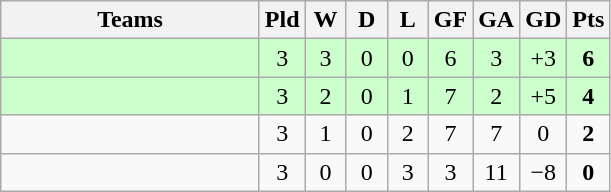<table class="wikitable" style="text-align: center;">
<tr>
<th width=165>Teams</th>
<th width=20>Pld</th>
<th width=20>W</th>
<th width=20>D</th>
<th width=20>L</th>
<th width=20>GF</th>
<th width=20>GA</th>
<th width=20>GD</th>
<th width=20>Pts</th>
</tr>
<tr align=center style="background:#ccffcc;">
<td style="text-align:left;"></td>
<td>3</td>
<td>3</td>
<td>0</td>
<td>0</td>
<td>6</td>
<td>3</td>
<td>+3</td>
<td><strong>6</strong></td>
</tr>
<tr align=center style="background:#ccffcc;">
<td style="text-align:left;"></td>
<td>3</td>
<td>2</td>
<td>0</td>
<td>1</td>
<td>7</td>
<td>2</td>
<td>+5</td>
<td><strong>4</strong></td>
</tr>
<tr align=center>
<td style="text-align:left;"></td>
<td>3</td>
<td>1</td>
<td>0</td>
<td>2</td>
<td>7</td>
<td>7</td>
<td>0</td>
<td><strong>2</strong></td>
</tr>
<tr align=center>
<td style="text-align:left;"></td>
<td>3</td>
<td>0</td>
<td>0</td>
<td>3</td>
<td>3</td>
<td>11</td>
<td>−8</td>
<td><strong>0</strong></td>
</tr>
</table>
